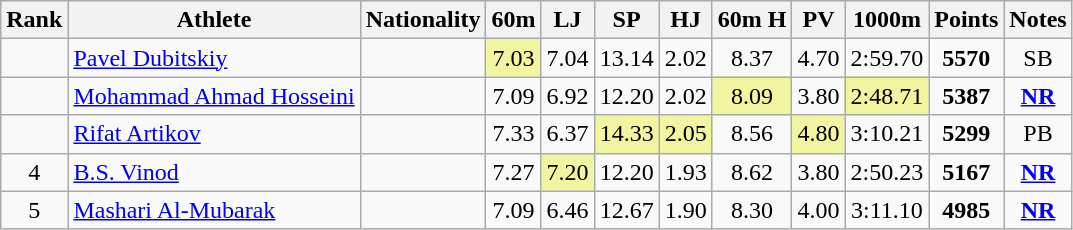<table class="wikitable sortable" style=" text-align:center">
<tr>
<th>Rank</th>
<th>Athlete</th>
<th>Nationality</th>
<th>60m</th>
<th>LJ</th>
<th>SP</th>
<th>HJ</th>
<th>60m H</th>
<th>PV</th>
<th>1000m</th>
<th>Points</th>
<th>Notes</th>
</tr>
<tr>
<td></td>
<td style="text-align:left;"><a href='#'>Pavel Dubitskiy</a></td>
<td style="text-align:left;"></td>
<td bgcolor=#F2F5A>7.03</td>
<td>7.04</td>
<td>13.14</td>
<td>2.02</td>
<td>8.37</td>
<td>4.70</td>
<td>2:59.70</td>
<td><strong>5570</strong></td>
<td>SB</td>
</tr>
<tr>
<td></td>
<td style="text-align:left;"><a href='#'>Mohammad Ahmad Hosseini</a></td>
<td style="text-align:left;"></td>
<td>7.09</td>
<td>6.92</td>
<td>12.20</td>
<td>2.02</td>
<td bgcolor=#F2F5A>8.09</td>
<td>3.80</td>
<td bgcolor=#F2F5A>2:48.71</td>
<td><strong>5387</strong></td>
<td><strong><a href='#'>NR</a></strong></td>
</tr>
<tr>
<td></td>
<td style="text-align:left;"><a href='#'>Rifat Artikov</a></td>
<td style="text-align:left;"></td>
<td>7.33</td>
<td>6.37</td>
<td bgcolor=#F2F5A>14.33</td>
<td bgcolor=#F2F5A>2.05</td>
<td>8.56</td>
<td bgcolor=#F2F5A>4.80</td>
<td>3:10.21</td>
<td><strong>5299</strong></td>
<td>PB</td>
</tr>
<tr>
<td>4</td>
<td style="text-align:left;"><a href='#'>B.S. Vinod</a></td>
<td style="text-align:left;"></td>
<td>7.27</td>
<td bgcolor=#F2F5A>7.20</td>
<td>12.20</td>
<td>1.93</td>
<td>8.62</td>
<td>3.80</td>
<td>2:50.23</td>
<td><strong>5167</strong></td>
<td><strong><a href='#'>NR</a></strong></td>
</tr>
<tr>
<td>5</td>
<td style="text-align:left;"><a href='#'>Mashari Al-Mubarak</a></td>
<td style="text-align:left;"></td>
<td>7.09</td>
<td>6.46</td>
<td>12.67</td>
<td>1.90</td>
<td>8.30</td>
<td>4.00</td>
<td>3:11.10</td>
<td><strong>4985</strong></td>
<td><strong><a href='#'>NR</a></strong></td>
</tr>
</table>
